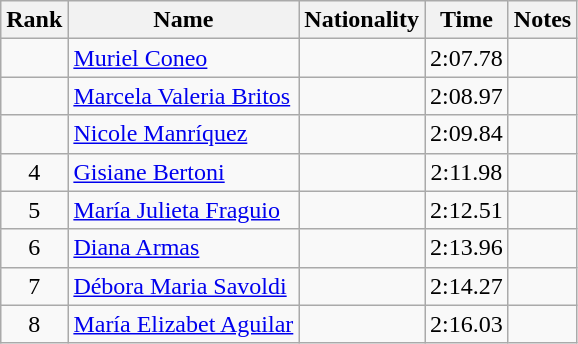<table class="wikitable sortable" style="text-align:center">
<tr>
<th>Rank</th>
<th>Name</th>
<th>Nationality</th>
<th>Time</th>
<th>Notes</th>
</tr>
<tr>
<td align=center></td>
<td align=left><a href='#'>Muriel Coneo</a></td>
<td align=left></td>
<td>2:07.78</td>
<td></td>
</tr>
<tr>
<td align=center></td>
<td align=left><a href='#'>Marcela Valeria Britos</a></td>
<td align=left></td>
<td>2:08.97</td>
<td></td>
</tr>
<tr>
<td align=center></td>
<td align=left><a href='#'>Nicole Manríquez</a></td>
<td align=left></td>
<td>2:09.84</td>
<td></td>
</tr>
<tr>
<td align=center>4</td>
<td align=left><a href='#'>Gisiane Bertoni</a></td>
<td align=left></td>
<td>2:11.98</td>
<td></td>
</tr>
<tr>
<td align=center>5</td>
<td align=left><a href='#'>María Julieta Fraguio</a></td>
<td align=left></td>
<td>2:12.51</td>
<td></td>
</tr>
<tr>
<td align=center>6</td>
<td align=left><a href='#'>Diana Armas</a></td>
<td align=left></td>
<td>2:13.96</td>
<td></td>
</tr>
<tr>
<td align=center>7</td>
<td align=left><a href='#'>Débora Maria Savoldi</a></td>
<td align=left></td>
<td>2:14.27</td>
<td></td>
</tr>
<tr>
<td align=center>8</td>
<td align=left><a href='#'>María Elizabet Aguilar</a></td>
<td align=left></td>
<td>2:16.03</td>
<td></td>
</tr>
</table>
